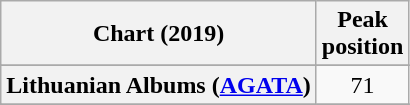<table class="wikitable sortable plainrowheaders" style="text-align:center">
<tr>
<th scope="col">Chart (2019)</th>
<th scope="col">Peak<br>position</th>
</tr>
<tr>
</tr>
<tr>
</tr>
<tr>
</tr>
<tr>
</tr>
<tr>
<th scope="row">Lithuanian Albums (<a href='#'>AGATA</a>)</th>
<td>71</td>
</tr>
<tr>
</tr>
<tr>
</tr>
<tr>
</tr>
<tr>
</tr>
<tr>
</tr>
</table>
